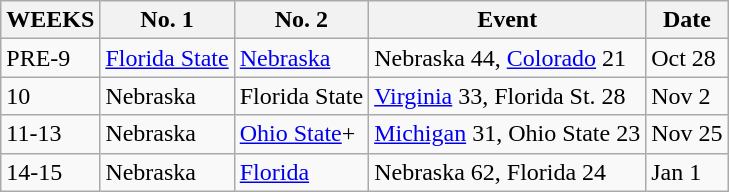<table class="wikitable">
<tr>
<th>WEEKS</th>
<th>No. 1</th>
<th>No. 2</th>
<th>Event</th>
<th>Date</th>
</tr>
<tr>
<td>PRE-9</td>
<td><a href='#'>Florida State</a></td>
<td><a href='#'>Nebraska</a></td>
<td>Nebraska 44, <a href='#'>Colorado</a> 21</td>
<td>Oct 28</td>
</tr>
<tr>
<td>10</td>
<td>Nebraska</td>
<td>Florida State</td>
<td><a href='#'>Virginia</a> 33, Florida St. 28</td>
<td>Nov  2</td>
</tr>
<tr>
<td>11-13</td>
<td>Nebraska</td>
<td><a href='#'>Ohio State</a>+</td>
<td><a href='#'>Michigan</a> 31, Ohio State 23</td>
<td>Nov 25</td>
</tr>
<tr>
<td>14-15</td>
<td>Nebraska</td>
<td><a href='#'>Florida</a></td>
<td>Nebraska 62, Florida 24</td>
<td>Jan 1</td>
</tr>
</table>
